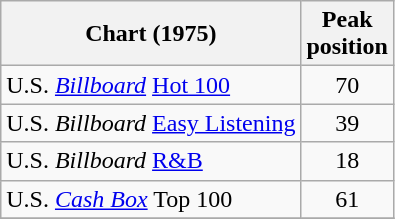<table class="wikitable sortable">
<tr>
<th align="left">Chart (1975)</th>
<th align="left">Peak<br>position</th>
</tr>
<tr>
<td>U.S. <em><a href='#'>Billboard</a></em> <a href='#'>Hot 100</a></td>
<td style="text-align:center;">70</td>
</tr>
<tr>
<td>U.S. <em>Billboard</em> <a href='#'>Easy Listening</a></td>
<td style="text-align:center;">39</td>
</tr>
<tr>
<td>U.S. <em>Billboard</em> <a href='#'>R&B</a></td>
<td style="text-align:center;">18</td>
</tr>
<tr>
<td>U.S. <em><a href='#'>Cash Box</a></em> Top 100 </td>
<td style="text-align:center;">61</td>
</tr>
<tr>
</tr>
</table>
